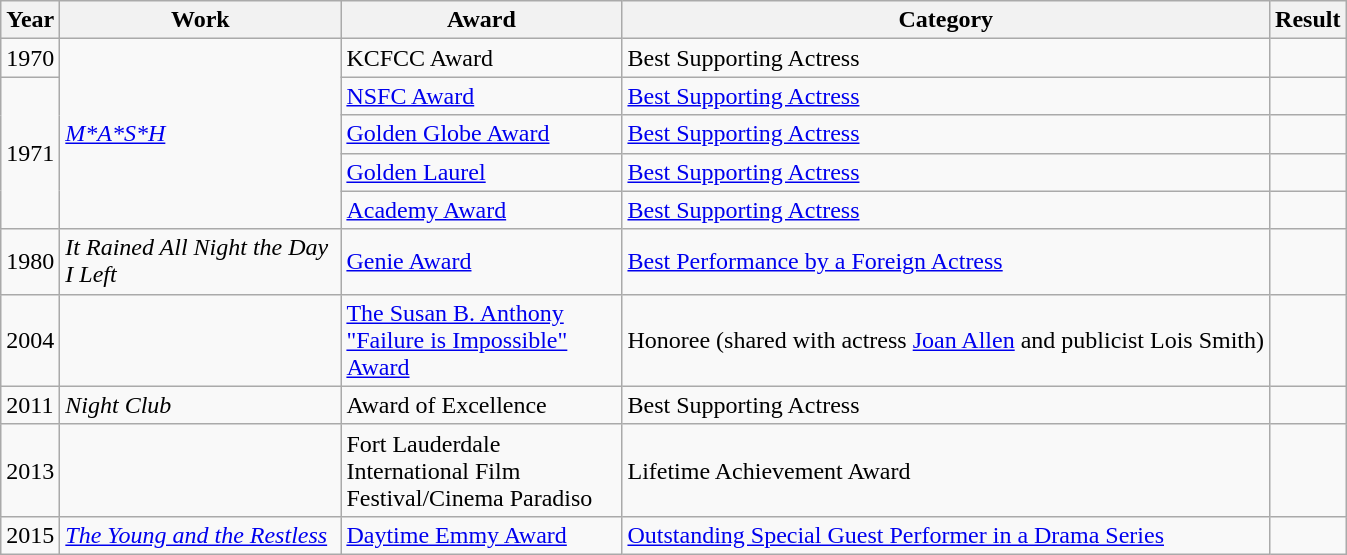<table class="wikitable sortable">
<tr>
<th width="20px">Year</th>
<th width="180px">Work</th>
<th width="180px">Award</th>
<th class="unsortable">Category</th>
<th class="unsortable">Result</th>
</tr>
<tr>
<td>1970</td>
<td rowspan="5"><em><a href='#'>M*A*S*H</a></em></td>
<td>KCFCC Award</td>
<td>Best Supporting Actress</td>
<td></td>
</tr>
<tr>
<td rowspan=4>1971</td>
<td><a href='#'>NSFC Award</a></td>
<td><a href='#'>Best Supporting Actress</a></td>
<td></td>
</tr>
<tr>
<td><a href='#'>Golden Globe Award</a></td>
<td><a href='#'>Best Supporting Actress</a></td>
<td></td>
</tr>
<tr>
<td><a href='#'>Golden Laurel</a></td>
<td><a href='#'>Best Supporting Actress</a></td>
<td></td>
</tr>
<tr>
<td><a href='#'>Academy Award</a></td>
<td><a href='#'>Best Supporting Actress</a></td>
<td></td>
</tr>
<tr>
<td>1980</td>
<td><em>It Rained All Night the Day I Left</em></td>
<td><a href='#'>Genie Award</a></td>
<td><a href='#'>Best Performance by a Foreign Actress</a></td>
<td></td>
</tr>
<tr>
<td>2004</td>
<td></td>
<td><a href='#'>The Susan B. Anthony "Failure is Impossible" Award</a></td>
<td>Honoree (shared with actress <a href='#'>Joan Allen</a> and publicist Lois Smith)</td>
<td></td>
</tr>
<tr>
<td>2011</td>
<td><em>Night Club</em></td>
<td>Award of Excellence</td>
<td>Best Supporting Actress</td>
<td></td>
</tr>
<tr>
<td>2013</td>
<td></td>
<td>Fort Lauderdale International Film Festival/Cinema Paradiso</td>
<td>Lifetime Achievement Award</td>
<td></td>
</tr>
<tr>
<td>2015</td>
<td><em><a href='#'>The Young and the Restless</a></em></td>
<td><a href='#'>Daytime Emmy Award</a></td>
<td><a href='#'>Outstanding Special Guest Performer in a Drama Series</a></td>
<td></td>
</tr>
</table>
